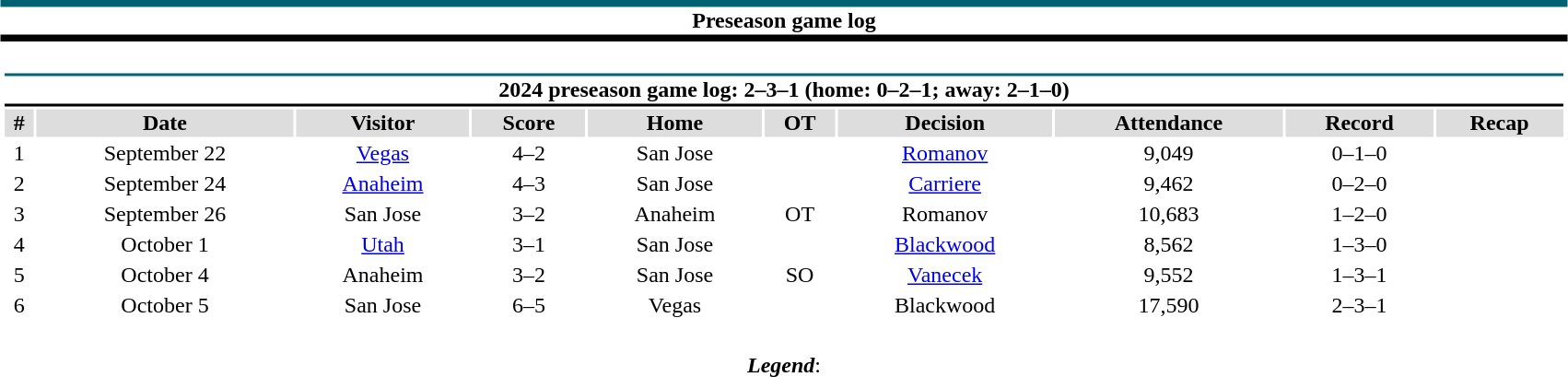<table class="toccolours"  style="width:90%; clear:both; margin:1.5em auto; text-align:center;">
<tr>
<th colspan="11" style="background:#fff; border-top:#006272 5px solid; border-bottom:#010101 5px solid;">Preseason game log</th>
</tr>
<tr>
<td colspan=11><br><table class="toccolours collapsible collapsed" style="width:100%;">
<tr>
<th colspan="11" style="background:#fff; border-top:#006272 2px solid; border-bottom:#010101 2px solid;">2024 preseason game log: 2–3–1 (home: 0–2–1; away: 2–1–0)</th>
</tr>
<tr style="text-align:center; background:#ddd;">
<th>#</th>
<th>Date</th>
<th>Visitor</th>
<th>Score</th>
<th>Home</th>
<th>OT</th>
<th>Decision</th>
<th>Attendance</th>
<th>Record</th>
<th>Recap</th>
</tr>
<tr>
<td>1</td>
<td>September 22</td>
<td><a href='#'>Vegas</a></td>
<td>4–2</td>
<td>San Jose</td>
<td></td>
<td><a href='#'>Romanov</a></td>
<td>9,049</td>
<td>0–1–0</td>
<td></td>
</tr>
<tr>
<td>2</td>
<td>September 24</td>
<td><a href='#'>Anaheim</a></td>
<td>4–3</td>
<td>San Jose</td>
<td></td>
<td><a href='#'>Carriere</a></td>
<td>9,462</td>
<td>0–2–0</td>
<td></td>
</tr>
<tr>
<td>3</td>
<td>September 26</td>
<td>San Jose</td>
<td>3–2</td>
<td>Anaheim</td>
<td>OT</td>
<td>Romanov</td>
<td>10,683</td>
<td>1–2–0</td>
<td></td>
</tr>
<tr>
<td>4</td>
<td>October 1</td>
<td><a href='#'>Utah</a></td>
<td>3–1</td>
<td>San Jose</td>
<td></td>
<td><a href='#'>Blackwood</a></td>
<td>8,562</td>
<td>1–3–0</td>
<td></td>
</tr>
<tr>
<td>5</td>
<td>October 4</td>
<td>Anaheim</td>
<td>3–2</td>
<td>San Jose</td>
<td>SO</td>
<td><a href='#'>Vanecek</a></td>
<td>9,552</td>
<td>1–3–1</td>
<td></td>
</tr>
<tr>
<td>6</td>
<td>October 5</td>
<td>San Jose</td>
<td>6–5</td>
<td>Vegas</td>
<td></td>
<td>Blackwood</td>
<td>17,590</td>
<td>2–3–1</td>
<td></td>
</tr>
</table>
</td>
</tr>
<tr>
<td colspan="11" style="text-align:center;"><br><strong><em>Legend</em></strong>:


</td>
</tr>
</table>
